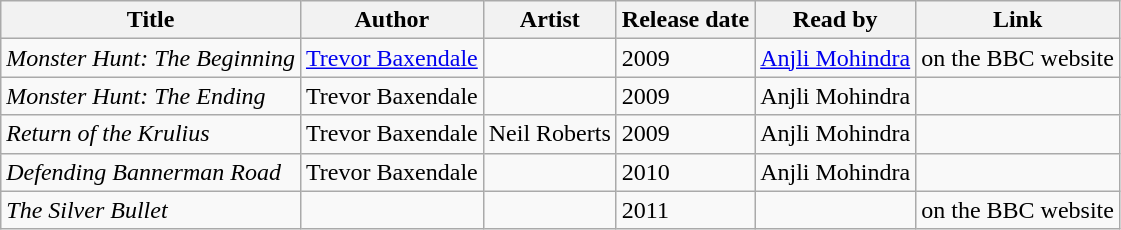<table class="wikitable">
<tr>
<th>Title</th>
<th>Author</th>
<th>Artist</th>
<th>Release date</th>
<th>Read by</th>
<th>Link</th>
</tr>
<tr>
<td><em>Monster Hunt: The Beginning</em></td>
<td><a href='#'>Trevor Baxendale</a></td>
<td></td>
<td>2009</td>
<td><a href='#'>Anjli Mohindra</a></td>
<td> on the BBC website</td>
</tr>
<tr>
<td><em>Monster Hunt: The Ending</em></td>
<td>Trevor Baxendale</td>
<td></td>
<td>2009</td>
<td>Anjli Mohindra</td>
<td></td>
</tr>
<tr>
<td><em>Return of the Krulius</em></td>
<td>Trevor Baxendale</td>
<td>Neil Roberts</td>
<td>2009</td>
<td>Anjli Mohindra</td>
<td></td>
</tr>
<tr>
<td><em>Defending Bannerman Road</em></td>
<td>Trevor Baxendale</td>
<td></td>
<td>2010</td>
<td>Anjli Mohindra</td>
<td></td>
</tr>
<tr>
<td><em>The Silver Bullet</em></td>
<td></td>
<td></td>
<td>2011</td>
<td></td>
<td> on the BBC website</td>
</tr>
</table>
